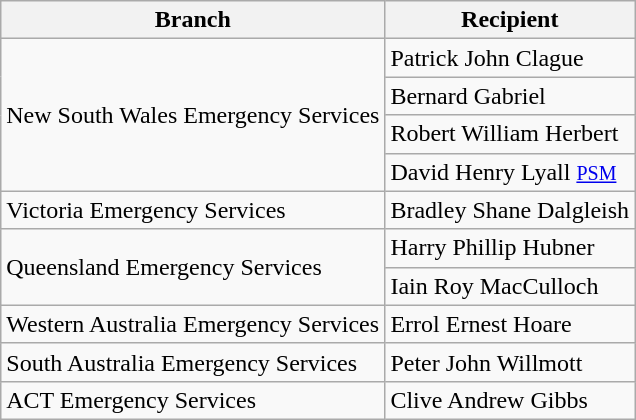<table class=wikitable>
<tr>
<th>Branch</th>
<th>Recipient</th>
</tr>
<tr>
<td rowspan="4">New South Wales Emergency Services</td>
<td>Patrick John Clague</td>
</tr>
<tr>
<td>Bernard Gabriel</td>
</tr>
<tr>
<td>Robert William Herbert</td>
</tr>
<tr>
<td>David Henry Lyall <small><a href='#'>PSM</a></small></td>
</tr>
<tr>
<td>Victoria Emergency Services</td>
<td>Bradley Shane Dalgleish</td>
</tr>
<tr>
<td rowspan="2">Queensland Emergency Services</td>
<td>Harry Phillip Hubner</td>
</tr>
<tr>
<td>Iain Roy MacCulloch</td>
</tr>
<tr>
<td>Western Australia Emergency Services</td>
<td>Errol Ernest Hoare</td>
</tr>
<tr>
<td>South Australia Emergency Services</td>
<td>Peter John Willmott</td>
</tr>
<tr>
<td>ACT Emergency Services</td>
<td>Clive Andrew Gibbs</td>
</tr>
</table>
